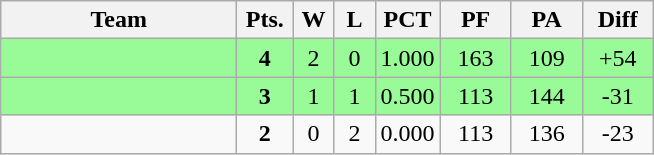<table class=wikitable>
<tr>
<th width=150px>Team</th>
<th width=30px>Pts.</th>
<th width=20px>W</th>
<th width=20px>L</th>
<th>PCT</th>
<th width=40px>PF</th>
<th width=40px>PA</th>
<th width=40px>Diff</th>
</tr>
<tr align=center bgcolor="#98fb98">
<td align=left></td>
<td><strong>4</strong></td>
<td>2</td>
<td>0</td>
<td>1.000</td>
<td>163</td>
<td>109</td>
<td>+54</td>
</tr>
<tr align=center bgcolor="#98fb98">
<td align=left></td>
<td><strong>3</strong></td>
<td>1</td>
<td>1</td>
<td>0.500</td>
<td>113</td>
<td>144</td>
<td>-31</td>
</tr>
<tr align=center>
<td align=left></td>
<td><strong>2</strong></td>
<td>0</td>
<td>2</td>
<td>0.000</td>
<td>113</td>
<td>136</td>
<td>-23</td>
</tr>
</table>
